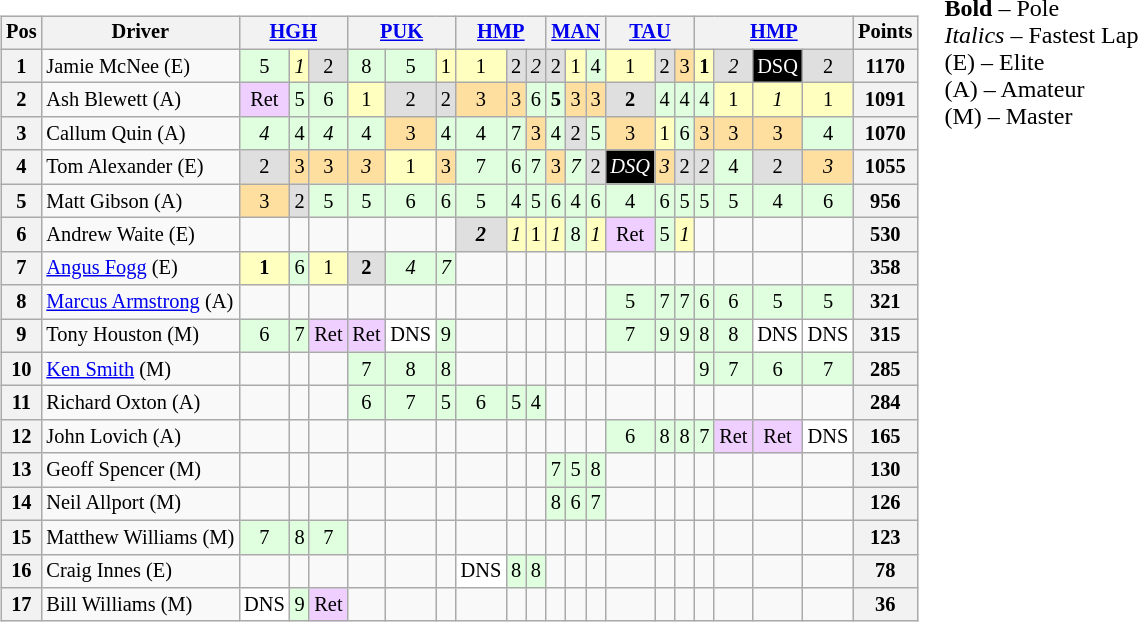<table>
<tr>
<td><br><table class="wikitable" style="font-size: 85%; text-align: center;">
<tr style="background:#f9f9f9" valign="top">
<th valign="middle">Pos</th>
<th valign="middle">Driver</th>
<th colspan=3><a href='#'>HGH</a></th>
<th colspan=3><a href='#'>PUK</a></th>
<th colspan=3><a href='#'>HMP</a></th>
<th colspan=3><a href='#'>MAN</a></th>
<th colspan=3><a href='#'>TAU</a></th>
<th colspan=4><a href='#'>HMP</a></th>
<th valign="middle">Points</th>
</tr>
<tr>
<th>1</th>
<td align="left"> Jamie McNee (E)</td>
<td style="background:#DFFFDF;">5</td>
<td style="background:#FFFFBF;"><em>1</em></td>
<td style="background:#DFDFDF;">2</td>
<td style="background:#DFFFDF;">8</td>
<td style="background:#DFFFDF;">5</td>
<td style="background:#FFFFBF;">1</td>
<td style="background:#FFFFBF;">1</td>
<td style="background:#DFDFDF;">2</td>
<td style="background:#DFDFDF;"><em>2</em></td>
<td style="background:#DFDFDF;">2</td>
<td style="background:#FFFFBF;">1</td>
<td style="background:#DFFFDF;">4</td>
<td style="background:#FFFFBF;">1</td>
<td style="background:#DFDFDF;">2</td>
<td style="background:#FFDF9F;">3</td>
<td style="background:#FFFFBF;"><strong>1</strong></td>
<td style="background:#DFDFDF;"><em>2</em></td>
<td style="background:#000000; color:white;">DSQ</td>
<td style="background:#DFDFDF;">2</td>
<th>1170</th>
</tr>
<tr>
<th>2</th>
<td align="left"> Ash Blewett (A)</td>
<td style="background:#EFCFFF;">Ret</td>
<td style="background:#DFFFDF;">5</td>
<td style="background:#DFFFDF;">6</td>
<td style="background:#FFFFBF;">1</td>
<td style="background:#DFDFDF;">2</td>
<td style="background:#DFDFDF;">2</td>
<td style="background:#FFDF9F;">3</td>
<td style="background:#FFDF9F;">3</td>
<td style="background:#DFFFDF;">6</td>
<td style="background:#DFFFDF;"><strong>5</strong></td>
<td style="background:#FFDF9F;">3</td>
<td style="background:#FFDF9F;">3</td>
<td style="background:#DFDFDF;"><strong>2</strong></td>
<td style="background:#DFFFDF;">4</td>
<td style="background:#DFFFDF;">4</td>
<td style="background:#DFFFDF;">4</td>
<td style="background:#FFFFBF;">1</td>
<td style="background:#FFFFBF;"><em>1</em></td>
<td style="background:#FFFFBF;">1</td>
<th>1091</th>
</tr>
<tr>
<th>3</th>
<td align="left"> Callum Quin (A)</td>
<td style="background:#DFFFDF;"><em>4</em></td>
<td style="background:#DFFFDF;">4</td>
<td style="background:#DFFFDF;"><em>4</em></td>
<td style="background:#DFFFDF;">4</td>
<td style="background:#FFDF9F;">3</td>
<td style="background:#DFFFDF;">4</td>
<td style="background:#DFFFDF;">4</td>
<td style="background:#DFFFDF;">7</td>
<td style="background:#FFDF9F;">3</td>
<td style="background:#DFFFDF;">4</td>
<td style="background:#DFDFDF;">2</td>
<td style="background:#DFFFDF;">5</td>
<td style="background:#FFDF9F;">3</td>
<td style="background:#FFFFBF;">1</td>
<td style="background:#DFFFDF;">6</td>
<td style="background:#FFDF9F;">3</td>
<td style="background:#FFDF9F;">3</td>
<td style="background:#FFDF9F;">3</td>
<td style="background:#DFFFDF;">4</td>
<th>1070</th>
</tr>
<tr>
<th>4</th>
<td align="left"> Tom Alexander (E)</td>
<td style="background:#DFDFDF;">2</td>
<td style="background:#FFDF9F;">3</td>
<td style="background:#FFDF9F;">3</td>
<td style="background:#FFDF9F;"><em>3</em></td>
<td style="background:#FFFFBF;">1</td>
<td style="background:#FFDF9F;">3</td>
<td style="background:#DFFFDF;">7</td>
<td style="background:#DFFFDF;">6</td>
<td style="background:#DFFFDF;">7</td>
<td style="background:#FFDF9F;">3</td>
<td style="background:#DFFFDF;"><em>7</em></td>
<td style="background:#DFDFDF;">2</td>
<td style="background:#000000; color:white;"><em>DSQ</em></td>
<td style="background:#FFDF9F;"><em>3</em></td>
<td style="background:#DFDFDF;">2</td>
<td style="background:#DFDFDF;"><em>2</em></td>
<td style="background:#DFFFDF;">4</td>
<td style="background:#DFDFDF;">2</td>
<td style="background:#FFDF9F;"><em>3</em></td>
<th>1055</th>
</tr>
<tr>
<th>5</th>
<td align="left"> Matt Gibson (A)</td>
<td style="background:#FFDF9F;">3</td>
<td style="background:#DFDFDF;">2</td>
<td style="background:#DFFFDF;">5</td>
<td style="background:#DFFFDF;">5</td>
<td style="background:#DFFFDF;">6</td>
<td style="background:#DFFFDF;">6</td>
<td style="background:#DFFFDF;">5</td>
<td style="background:#DFFFDF;">4</td>
<td style="background:#DFFFDF;">5</td>
<td style="background:#DFFFDF;">6</td>
<td style="background:#DFFFDF;">4</td>
<td style="background:#DFFFDF;">6</td>
<td style="background:#DFFFDF;">4</td>
<td style="background:#DFFFDF;">6</td>
<td style="background:#DFFFDF;">5</td>
<td style="background:#DFFFDF;">5</td>
<td style="background:#DFFFDF;">5</td>
<td style="background:#DFFFDF;">4</td>
<td style="background:#DFFFDF;">6</td>
<th>956</th>
</tr>
<tr>
<th>6</th>
<td align="left"> Andrew Waite (E)</td>
<td></td>
<td></td>
<td></td>
<td></td>
<td></td>
<td></td>
<td style="background:#DFDFDF;"><strong><em>2</em></strong></td>
<td style="background:#FFFFBF;"><em>1</em></td>
<td style="background:#FFFFBF;">1</td>
<td style="background:#FFFFBF;"><em>1</em></td>
<td style="background:#DFFFDF;">8</td>
<td style="background:#FFFFBF;"><em>1</em></td>
<td style="background:#EFCFFF;">Ret</td>
<td style="background:#DFFFDF;">5</td>
<td style="background:#FFFFBF;"><em>1</em></td>
<td></td>
<td></td>
<td></td>
<td></td>
<th>530</th>
</tr>
<tr>
<th>7</th>
<td align="left"> <a href='#'>Angus Fogg</a> (E)</td>
<td style="background:#FFFFBF;"><strong>1</strong></td>
<td style="background:#DFFFDF;">6</td>
<td style="background:#FFFFBF;">1</td>
<td style="background:#DFDFDF;"><strong>2</strong></td>
<td style="background:#DFFFDF;"><em>4</em></td>
<td style="background:#DFFFDF;"><em>7</em></td>
<td></td>
<td></td>
<td></td>
<td></td>
<td></td>
<td></td>
<td></td>
<td></td>
<td></td>
<td></td>
<td></td>
<td></td>
<td></td>
<th>358</th>
</tr>
<tr>
<th>8</th>
<td align="left"> <a href='#'>Marcus Armstrong</a> (A)</td>
<td></td>
<td></td>
<td></td>
<td></td>
<td></td>
<td></td>
<td></td>
<td></td>
<td></td>
<td></td>
<td></td>
<td></td>
<td style="background:#DFFFDF;">5</td>
<td style="background:#DFFFDF;">7</td>
<td style="background:#DFFFDF;">7</td>
<td style="background:#DFFFDF;">6</td>
<td style="background:#DFFFDF;">6</td>
<td style="background:#DFFFDF;">5</td>
<td style="background:#DFFFDF;">5</td>
<th>321</th>
</tr>
<tr>
<th>9</th>
<td align="left"> Tony Houston (M)</td>
<td style="background:#DFFFDF;">6</td>
<td style="background:#DFFFDF;">7</td>
<td style="background:#EFCFFF;">Ret</td>
<td style="background:#EFCFFF;">Ret</td>
<td style="background:#FFFFFF;">DNS</td>
<td style="background:#DFFFDF;">9</td>
<td></td>
<td></td>
<td></td>
<td></td>
<td></td>
<td></td>
<td style="background:#DFFFDF;">7</td>
<td style="background:#DFFFDF;">9</td>
<td style="background:#DFFFDF;">9</td>
<td style="background:#DFFFDF;">8</td>
<td style="background:#DFFFDF;">8</td>
<td style="background:#FFFFFF;">DNS</td>
<td style="background:#FFFFFF;">DNS</td>
<th>315</th>
</tr>
<tr>
<th>10</th>
<td align="left"> <a href='#'>Ken Smith</a> (M)</td>
<td></td>
<td></td>
<td></td>
<td style="background:#DFFFDF;">7</td>
<td style="background:#DFFFDF;">8</td>
<td style="background:#DFFFDF;">8</td>
<td></td>
<td></td>
<td></td>
<td></td>
<td></td>
<td></td>
<td></td>
<td></td>
<td></td>
<td style="background:#DFFFDF;">9</td>
<td style="background:#DFFFDF;">7</td>
<td style="background:#DFFFDF;">6</td>
<td style="background:#DFFFDF;">7</td>
<th>285</th>
</tr>
<tr>
<th>11</th>
<td align="left"> Richard Oxton (A)</td>
<td></td>
<td></td>
<td></td>
<td style="background:#DFFFDF;">6</td>
<td style="background:#DFFFDF;">7</td>
<td style="background:#DFFFDF;">5</td>
<td style="background:#DFFFDF;">6</td>
<td style="background:#DFFFDF;">5</td>
<td style="background:#DFFFDF;">4</td>
<td></td>
<td></td>
<td></td>
<td></td>
<td></td>
<td></td>
<td></td>
<td></td>
<td></td>
<td></td>
<th>284</th>
</tr>
<tr>
<th>12</th>
<td align="left"> John Lovich (A)</td>
<td></td>
<td></td>
<td></td>
<td></td>
<td></td>
<td></td>
<td></td>
<td></td>
<td></td>
<td></td>
<td></td>
<td></td>
<td style="background:#DFFFDF;">6</td>
<td style="background:#DFFFDF;">8</td>
<td style="background:#DFFFDF;">8</td>
<td style="background:#DFFFDF;">7</td>
<td style="background:#EFCFFF;">Ret</td>
<td style="background:#EFCFFF;">Ret</td>
<td style="background:#FFFFFF;">DNS</td>
<th>165</th>
</tr>
<tr>
<th>13</th>
<td align="left"> Geoff Spencer (M)</td>
<td></td>
<td></td>
<td></td>
<td></td>
<td></td>
<td></td>
<td></td>
<td></td>
<td></td>
<td style="background:#DFFFDF;">7</td>
<td style="background:#DFFFDF;">5</td>
<td style="background:#DFFFDF;">8</td>
<td></td>
<td></td>
<td></td>
<td></td>
<td></td>
<td></td>
<td></td>
<th>130</th>
</tr>
<tr>
<th>14</th>
<td align="left"> Neil Allport (M)</td>
<td></td>
<td></td>
<td></td>
<td></td>
<td></td>
<td></td>
<td></td>
<td></td>
<td></td>
<td style="background:#DFFFDF;">8</td>
<td style="background:#DFFFDF;">6</td>
<td style="background:#DFFFDF;">7</td>
<td></td>
<td></td>
<td></td>
<td></td>
<td></td>
<td></td>
<td></td>
<th>126</th>
</tr>
<tr>
<th>15</th>
<td align="left"> Matthew Williams (M)</td>
<td style="background:#DFFFDF;">7</td>
<td style="background:#DFFFDF;">8</td>
<td style="background:#DFFFDF;">7</td>
<td></td>
<td></td>
<td></td>
<td></td>
<td></td>
<td></td>
<td></td>
<td></td>
<td></td>
<td></td>
<td></td>
<td></td>
<td></td>
<td></td>
<td></td>
<td></td>
<th>123</th>
</tr>
<tr>
<th>16</th>
<td align="left"> Craig Innes (E)</td>
<td></td>
<td></td>
<td></td>
<td></td>
<td></td>
<td></td>
<td style="background:#FFFFFF;">DNS</td>
<td style="background:#DFFFDF;">8</td>
<td style="background:#DFFFDF;">8</td>
<td></td>
<td></td>
<td></td>
<td></td>
<td></td>
<td></td>
<td></td>
<td></td>
<td></td>
<td></td>
<th>78</th>
</tr>
<tr>
<th>17</th>
<td align="left"> Bill Williams (M)</td>
<td style="background:#FFFFFF;">DNS</td>
<td style="background:#DFFFDF;">9</td>
<td style="background:#EFCFFF;">Ret</td>
<td></td>
<td></td>
<td></td>
<td></td>
<td></td>
<td></td>
<td></td>
<td></td>
<td></td>
<td></td>
<td></td>
<td></td>
<td></td>
<td></td>
<td></td>
<td></td>
<th>36</th>
</tr>
</table>
</td>
<td valign="top"><br>
<span><strong>Bold</strong> – Pole<br>
<em>Italics</em> – Fastest Lap<br>
(E) – Elite<br>
(A) – Amateur<br>
(M) – Master</span></td>
</tr>
</table>
